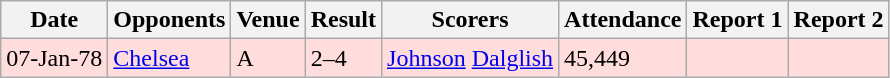<table class=wikitable>
<tr>
<th>Date</th>
<th>Opponents</th>
<th>Venue</th>
<th>Result</th>
<th>Scorers</th>
<th>Attendance</th>
<th>Report 1</th>
<th>Report 2</th>
</tr>
<tr bgcolor="#ffdddd">
<td>07-Jan-78</td>
<td><a href='#'>Chelsea</a></td>
<td>A</td>
<td>2–4</td>
<td><a href='#'>Johnson</a>  <a href='#'>Dalglish</a> </td>
<td>45,449</td>
<td></td>
<td></td>
</tr>
</table>
